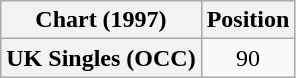<table class="wikitable plainrowheaders" style="text-align:center">
<tr>
<th scope="col">Chart (1997)</th>
<th scope="col">Position</th>
</tr>
<tr>
<th scope="row">UK Singles (OCC)</th>
<td>90</td>
</tr>
</table>
